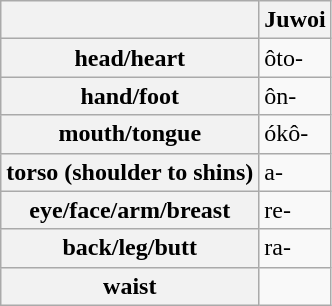<table class=wikitable>
<tr>
<th></th>
<th>Juwoi</th>
</tr>
<tr>
<th>head/heart</th>
<td>ôto-</td>
</tr>
<tr>
<th>hand/foot</th>
<td>ôn-</td>
</tr>
<tr>
<th>mouth/tongue</th>
<td>ókô-</td>
</tr>
<tr>
<th>torso (shoulder to shins)</th>
<td>a-</td>
</tr>
<tr>
<th>eye/face/arm/breast</th>
<td>re-</td>
</tr>
<tr>
<th>back/leg/butt</th>
<td>ra-</td>
</tr>
<tr>
<th>waist</th>
<td></td>
</tr>
</table>
